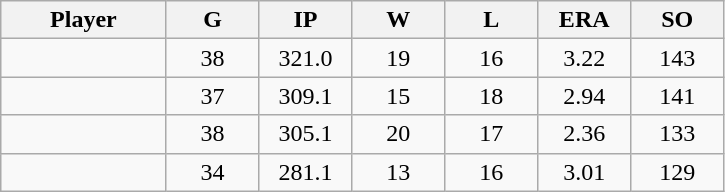<table class="wikitable sortable">
<tr>
<th bgcolor="#DDDDFF" width="16%">Player</th>
<th bgcolor="#DDDDFF" width="9%">G</th>
<th bgcolor="#DDDDFF" width="9%">IP</th>
<th bgcolor="#DDDDFF" width="9%">W</th>
<th bgcolor="#DDDDFF" width="9%">L</th>
<th bgcolor="#DDDDFF" width="9%">ERA</th>
<th bgcolor="#DDDDFF" width="9%">SO</th>
</tr>
<tr align="center">
<td></td>
<td>38</td>
<td>321.0</td>
<td>19</td>
<td>16</td>
<td>3.22</td>
<td>143</td>
</tr>
<tr align="center">
<td></td>
<td>37</td>
<td>309.1</td>
<td>15</td>
<td>18</td>
<td>2.94</td>
<td>141</td>
</tr>
<tr align="center">
<td></td>
<td>38</td>
<td>305.1</td>
<td>20</td>
<td>17</td>
<td>2.36</td>
<td>133</td>
</tr>
<tr align="center">
<td></td>
<td>34</td>
<td>281.1</td>
<td>13</td>
<td>16</td>
<td>3.01</td>
<td>129</td>
</tr>
</table>
